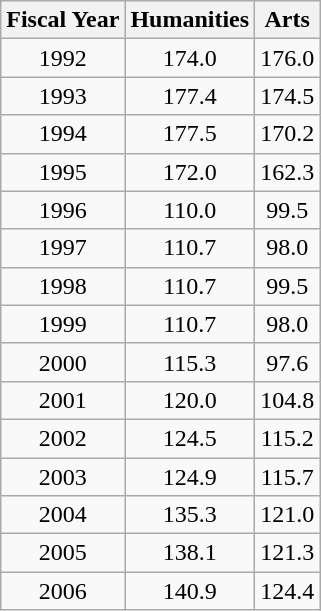<table class="wikitable sortable" border="1">
<tr>
<th>Fiscal Year</th>
<th>Humanities</th>
<th>Arts</th>
</tr>
<tr align="center">
<td>1992</td>
<td>174.0</td>
<td>176.0</td>
</tr>
<tr align="center">
<td>1993</td>
<td>177.4</td>
<td>174.5</td>
</tr>
<tr align="center">
<td>1994</td>
<td>177.5</td>
<td>170.2</td>
</tr>
<tr align="center">
<td>1995</td>
<td>172.0</td>
<td>162.3</td>
</tr>
<tr align="center">
<td>1996</td>
<td>110.0</td>
<td>99.5</td>
</tr>
<tr align="center">
<td>1997</td>
<td>110.7</td>
<td>98.0</td>
</tr>
<tr align="center">
<td>1998</td>
<td>110.7</td>
<td>99.5</td>
</tr>
<tr align="center">
<td>1999</td>
<td>110.7</td>
<td>98.0</td>
</tr>
<tr align="center">
<td>2000</td>
<td>115.3</td>
<td>97.6</td>
</tr>
<tr align="center">
<td>2001</td>
<td>120.0</td>
<td>104.8</td>
</tr>
<tr align="center">
<td>2002</td>
<td>124.5</td>
<td>115.2</td>
</tr>
<tr align="center">
<td>2003</td>
<td>124.9</td>
<td>115.7</td>
</tr>
<tr align="center">
<td>2004</td>
<td>135.3</td>
<td>121.0</td>
</tr>
<tr align="center">
<td>2005</td>
<td>138.1</td>
<td>121.3</td>
</tr>
<tr align="center">
<td>2006</td>
<td>140.9</td>
<td>124.4</td>
</tr>
</table>
